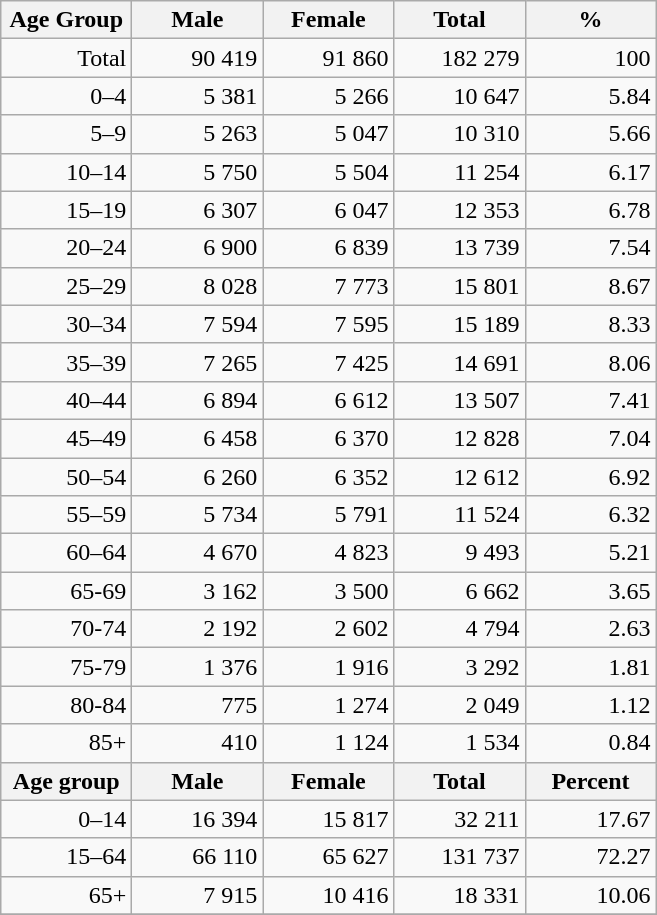<table class="wikitable">
<tr>
<th width="80pt">Age Group</th>
<th width="80pt">Male</th>
<th width="80pt">Female</th>
<th width="80pt">Total</th>
<th width="80pt">%</th>
</tr>
<tr>
<td align="right">Total</td>
<td align="right">90 419</td>
<td align="right">91 860</td>
<td align="right">182 279</td>
<td align="right">100</td>
</tr>
<tr>
<td align="right">0–4</td>
<td align="right">5 381</td>
<td align="right">5 266</td>
<td align="right">10 647</td>
<td align="right">5.84</td>
</tr>
<tr>
<td align="right">5–9</td>
<td align="right">5 263</td>
<td align="right">5 047</td>
<td align="right">10 310</td>
<td align="right">5.66</td>
</tr>
<tr>
<td align="right">10–14</td>
<td align="right">5 750</td>
<td align="right">5 504</td>
<td align="right">11 254</td>
<td align="right">6.17</td>
</tr>
<tr>
<td align="right">15–19</td>
<td align="right">6 307</td>
<td align="right">6 047</td>
<td align="right">12 353</td>
<td align="right">6.78</td>
</tr>
<tr>
<td align="right">20–24</td>
<td align="right">6 900</td>
<td align="right">6 839</td>
<td align="right">13 739</td>
<td align="right">7.54</td>
</tr>
<tr>
<td align="right">25–29</td>
<td align="right">8 028</td>
<td align="right">7 773</td>
<td align="right">15 801</td>
<td align="right">8.67</td>
</tr>
<tr>
<td align="right">30–34</td>
<td align="right">7 594</td>
<td align="right">7 595</td>
<td align="right">15 189</td>
<td align="right">8.33</td>
</tr>
<tr>
<td align="right">35–39</td>
<td align="right">7 265</td>
<td align="right">7 425</td>
<td align="right">14 691</td>
<td align="right">8.06</td>
</tr>
<tr>
<td align="right">40–44</td>
<td align="right">6 894</td>
<td align="right">6 612</td>
<td align="right">13 507</td>
<td align="right">7.41</td>
</tr>
<tr>
<td align="right">45–49</td>
<td align="right">6 458</td>
<td align="right">6 370</td>
<td align="right">12 828</td>
<td align="right">7.04</td>
</tr>
<tr>
<td align="right">50–54</td>
<td align="right">6 260</td>
<td align="right">6 352</td>
<td align="right">12 612</td>
<td align="right">6.92</td>
</tr>
<tr>
<td align="right">55–59</td>
<td align="right">5 734</td>
<td align="right">5 791</td>
<td align="right">11 524</td>
<td align="right">6.32</td>
</tr>
<tr>
<td align="right">60–64</td>
<td align="right">4 670</td>
<td align="right">4 823</td>
<td align="right">9 493</td>
<td align="right">5.21</td>
</tr>
<tr>
<td align="right">65-69</td>
<td align="right">3 162</td>
<td align="right">3 500</td>
<td align="right">6 662</td>
<td align="right">3.65</td>
</tr>
<tr>
<td align="right">70-74</td>
<td align="right">2 192</td>
<td align="right">2 602</td>
<td align="right">4 794</td>
<td align="right">2.63</td>
</tr>
<tr>
<td align="right">75-79</td>
<td align="right">1 376</td>
<td align="right">1 916</td>
<td align="right">3 292</td>
<td align="right">1.81</td>
</tr>
<tr>
<td align="right">80-84</td>
<td align="right">775</td>
<td align="right">1 274</td>
<td align="right">2 049</td>
<td align="right">1.12</td>
</tr>
<tr>
<td align="right">85+</td>
<td align="right">410</td>
<td align="right">1 124</td>
<td align="right">1 534</td>
<td align="right">0.84</td>
</tr>
<tr>
<th width="50">Age group</th>
<th width="80pt">Male</th>
<th width="80">Female</th>
<th width="80">Total</th>
<th width="50">Percent</th>
</tr>
<tr>
<td align="right">0–14</td>
<td align="right">16 394</td>
<td align="right">15 817</td>
<td align="right">32 211</td>
<td align="right">17.67</td>
</tr>
<tr>
<td align="right">15–64</td>
<td align="right">66 110</td>
<td align="right">65 627</td>
<td align="right">131 737</td>
<td align="right">72.27</td>
</tr>
<tr>
<td align="right">65+</td>
<td align="right">7 915</td>
<td align="right">10 416</td>
<td align="right">18 331</td>
<td align="right">10.06</td>
</tr>
<tr>
</tr>
</table>
